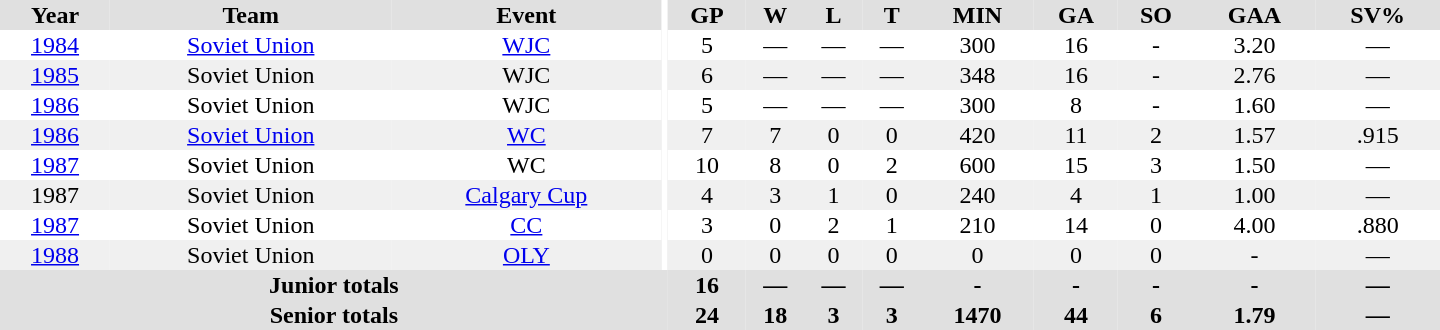<table border="0" cellpadding="1" cellspacing="0" ID="Table3" style="text-align:center; width:60em">
<tr ALIGN="center" bgcolor="#e0e0e0">
<th>Year</th>
<th>Team</th>
<th>Event</th>
<th rowspan="99" bgcolor="#ffffff"></th>
<th>GP</th>
<th>W</th>
<th>L</th>
<th>T</th>
<th>MIN</th>
<th>GA</th>
<th>SO</th>
<th>GAA</th>
<th>SV%</th>
</tr>
<tr>
<td><a href='#'>1984</a></td>
<td><a href='#'>Soviet Union</a></td>
<td><a href='#'>WJC</a></td>
<td>5</td>
<td>—</td>
<td>—</td>
<td>—</td>
<td>300</td>
<td>16</td>
<td>-</td>
<td>3.20</td>
<td>—</td>
</tr>
<tr bgcolor="#f0f0f0">
<td><a href='#'>1985</a></td>
<td>Soviet Union</td>
<td>WJC</td>
<td>6</td>
<td>—</td>
<td>—</td>
<td>—</td>
<td>348</td>
<td>16</td>
<td>-</td>
<td>2.76</td>
<td>—</td>
</tr>
<tr ">
<td><a href='#'>1986</a></td>
<td>Soviet Union</td>
<td>WJC</td>
<td>5</td>
<td>—</td>
<td>—</td>
<td>—</td>
<td>300</td>
<td>8</td>
<td>-</td>
<td>1.60</td>
<td>—</td>
</tr>
<tr bgcolor="#f0f0f0">
<td><a href='#'>1986</a></td>
<td><a href='#'>Soviet Union</a></td>
<td><a href='#'>WC</a></td>
<td>7</td>
<td>7</td>
<td>0</td>
<td>0</td>
<td>420</td>
<td>11</td>
<td>2</td>
<td>1.57</td>
<td>.915</td>
</tr>
<tr>
<td><a href='#'>1987</a></td>
<td>Soviet Union</td>
<td>WC</td>
<td>10</td>
<td>8</td>
<td>0</td>
<td>2</td>
<td>600</td>
<td>15</td>
<td>3</td>
<td>1.50</td>
<td>—</td>
</tr>
<tr bgcolor="#f0f0f0">
<td>1987</td>
<td>Soviet Union</td>
<td><a href='#'>Calgary Cup</a></td>
<td>4</td>
<td>3</td>
<td>1</td>
<td>0</td>
<td>240</td>
<td>4</td>
<td>1</td>
<td>1.00</td>
<td>—</td>
</tr>
<tr>
<td><a href='#'>1987</a></td>
<td>Soviet Union</td>
<td><a href='#'>CC</a></td>
<td>3</td>
<td>0</td>
<td>2</td>
<td>1</td>
<td>210</td>
<td>14</td>
<td>0</td>
<td>4.00</td>
<td>.880</td>
</tr>
<tr bgcolor="#f0f0f0">
<td><a href='#'>1988</a></td>
<td>Soviet Union</td>
<td><a href='#'>OLY</a></td>
<td>0</td>
<td>0</td>
<td>0</td>
<td>0</td>
<td>0</td>
<td>0</td>
<td>0</td>
<td>-</td>
<td>—</td>
</tr>
<tr bgcolor="#e0e0e0">
<th colspan=4>Junior totals</th>
<th>16</th>
<th>—</th>
<th>—</th>
<th>—</th>
<th>-</th>
<th>-</th>
<th>-</th>
<th>-</th>
<th>—</th>
</tr>
<tr bgcolor="#e0e0e0">
<th colspan=4>Senior totals</th>
<th>24</th>
<th>18</th>
<th>3</th>
<th>3</th>
<th>1470</th>
<th>44</th>
<th>6</th>
<th>1.79</th>
<th>—</th>
</tr>
</table>
